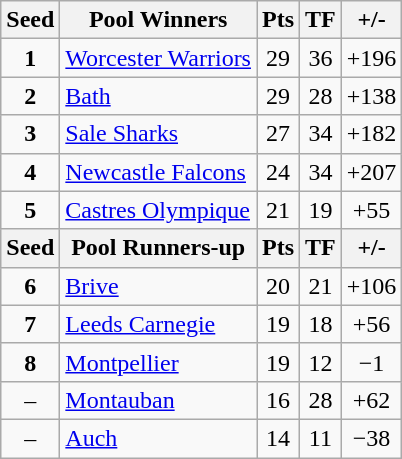<table class="wikitable" style="text-align: center;">
<tr>
<th>Seed</th>
<th>Pool Winners</th>
<th>Pts</th>
<th>TF</th>
<th>+/-</th>
</tr>
<tr>
<td><strong>1</strong></td>
<td align=left> <a href='#'>Worcester Warriors</a></td>
<td>29</td>
<td>36</td>
<td>+196</td>
</tr>
<tr>
<td><strong>2</strong></td>
<td align=left> <a href='#'>Bath</a></td>
<td>29</td>
<td>28</td>
<td>+138</td>
</tr>
<tr>
<td><strong>3</strong></td>
<td align=left> <a href='#'>Sale Sharks</a></td>
<td>27</td>
<td>34</td>
<td>+182</td>
</tr>
<tr>
<td><strong>4</strong></td>
<td align=left> <a href='#'>Newcastle Falcons</a></td>
<td>24</td>
<td>34</td>
<td>+207</td>
</tr>
<tr>
<td><strong>5</strong></td>
<td align=left> <a href='#'>Castres Olympique</a></td>
<td>21</td>
<td>19</td>
<td>+55</td>
</tr>
<tr>
<th>Seed</th>
<th>Pool Runners-up</th>
<th>Pts</th>
<th>TF</th>
<th>+/-</th>
</tr>
<tr>
<td><strong>6</strong></td>
<td align=left> <a href='#'>Brive</a></td>
<td>20</td>
<td>21</td>
<td>+106</td>
</tr>
<tr>
<td><strong>7</strong></td>
<td align=left> <a href='#'>Leeds Carnegie</a></td>
<td>19</td>
<td>18</td>
<td>+56</td>
</tr>
<tr>
<td><strong>8</strong></td>
<td align=left> <a href='#'>Montpellier</a></td>
<td>19</td>
<td>12</td>
<td>−1</td>
</tr>
<tr>
<td>–</td>
<td align=left> <a href='#'>Montauban</a></td>
<td>16</td>
<td>28</td>
<td>+62</td>
</tr>
<tr>
<td>–</td>
<td align=left> <a href='#'>Auch</a></td>
<td>14</td>
<td>11</td>
<td>−38</td>
</tr>
</table>
